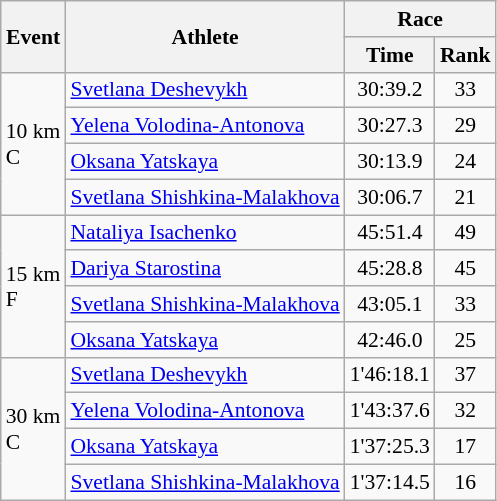<table class="wikitable" border="1" style="font-size:90%">
<tr>
<th rowspan=2>Event</th>
<th rowspan=2>Athlete</th>
<th colspan=2>Race</th>
</tr>
<tr>
<th>Time</th>
<th>Rank</th>
</tr>
<tr>
<td rowspan=4>10 km <br> C</td>
<td><a href='#'>Svetlana Deshevykh</a></td>
<td align=center>30:39.2</td>
<td align=center>33</td>
</tr>
<tr>
<td><a href='#'>Yelena Volodina-Antonova</a></td>
<td align=center>30:27.3</td>
<td align=center>29</td>
</tr>
<tr>
<td><a href='#'>Oksana Yatskaya</a></td>
<td align=center>30:13.9</td>
<td align=center>24</td>
</tr>
<tr>
<td><a href='#'>Svetlana Shishkina-Malakhova</a></td>
<td align=center>30:06.7</td>
<td align=center>21</td>
</tr>
<tr>
<td rowspan=4>15 km <br> F</td>
<td><a href='#'>Nataliya Isachenko</a></td>
<td align=center>45:51.4</td>
<td align=center>49</td>
</tr>
<tr>
<td><a href='#'>Dariya Starostina</a></td>
<td align=center>45:28.8</td>
<td align=center>45</td>
</tr>
<tr>
<td><a href='#'>Svetlana Shishkina-Malakhova</a></td>
<td align=center>43:05.1</td>
<td align=center>33</td>
</tr>
<tr>
<td><a href='#'>Oksana Yatskaya</a></td>
<td align=center>42:46.0</td>
<td align=center>25</td>
</tr>
<tr>
<td rowspan=4>30 km <br> C</td>
<td><a href='#'>Svetlana Deshevykh</a></td>
<td align=center>1'46:18.1</td>
<td align=center>37</td>
</tr>
<tr>
<td><a href='#'>Yelena Volodina-Antonova</a></td>
<td align=center>1'43:37.6</td>
<td align=center>32</td>
</tr>
<tr>
<td><a href='#'>Oksana Yatskaya</a></td>
<td align=center>1'37:25.3</td>
<td align=center>17</td>
</tr>
<tr>
<td><a href='#'>Svetlana Shishkina-Malakhova</a></td>
<td align=center>1'37:14.5</td>
<td align=center>16</td>
</tr>
</table>
